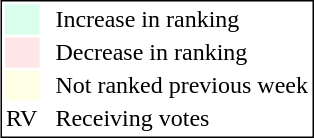<table style="border:1px solid black;" align=right>
<tr>
<td style="background:#D8FFEB; width:20px;"></td>
<td> </td>
<td>Increase in ranking</td>
</tr>
<tr>
<td style="background:#FFE6E6; width:20px;"></td>
<td> </td>
<td>Decrease in ranking</td>
</tr>
<tr>
<td style="background:#FFFFE6; width:20px;"></td>
<td> </td>
<td>Not ranked previous week</td>
</tr>
<tr>
<td>RV</td>
<td> </td>
<td>Receiving votes</td>
</tr>
</table>
